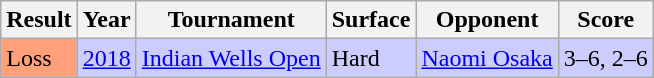<table class="wikitable">
<tr>
<th>Result</th>
<th>Year</th>
<th>Tournament</th>
<th>Surface</th>
<th>Opponent</th>
<th class="unsortable">Score</th>
</tr>
<tr style="background:#ccf;">
<td bgcolor=FFA07A>Loss</td>
<td><a href='#'>2018</a></td>
<td><a href='#'>Indian Wells Open</a></td>
<td>Hard</td>
<td> <a href='#'>Naomi Osaka</a></td>
<td>3–6, 2–6</td>
</tr>
</table>
